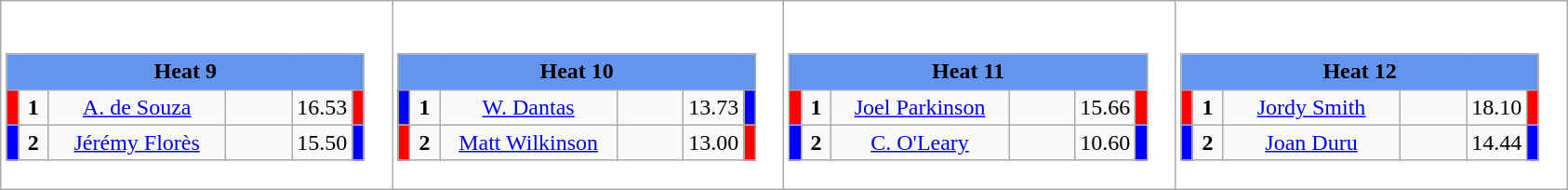<table class="wikitable" style="background:#fff;">
<tr>
<td><div><br><table class="wikitable">
<tr>
<td colspan="6"  style="text-align:center; background:#6495ed;"><strong>Heat 9</strong></td>
</tr>
<tr>
<td style="width:01px; background: #f00;"></td>
<td style="width:14px; text-align:center;"><strong>1</strong></td>
<td style="width:120px; text-align:center;"><a href='#'>A. de Souza</a></td>
<td style="width:40px; text-align:center;"></td>
<td style="width:20px; text-align:center;">16.53</td>
<td style="width:01px; background: #f00;"></td>
</tr>
<tr>
<td style="width:01px; background: #00f;"></td>
<td style="width:14px; text-align:center;"><strong>2</strong></td>
<td style="width:120px; text-align:center;"><a href='#'>Jérémy Florès</a></td>
<td style="width:40px; text-align:center;"></td>
<td style="width:20px; text-align:center;">15.50</td>
<td style="width:01px; background: #00f;"></td>
</tr>
</table>
</div></td>
<td><div><br><table class="wikitable">
<tr>
<td colspan="6"  style="text-align:center; background:#6495ed;"><strong>Heat 10</strong></td>
</tr>
<tr>
<td style="width:01px; background: #00f;"></td>
<td style="width:14px; text-align:center;"><strong>1</strong></td>
<td style="width:120px; text-align:center;"><a href='#'>W. Dantas</a></td>
<td style="width:40px; text-align:center;"></td>
<td style="width:20px; text-align:center;">13.73</td>
<td style="width:01px; background: #00f;"></td>
</tr>
<tr>
<td style="width:01px; background: #f00;"></td>
<td style="width:14px; text-align:center;"><strong>2</strong></td>
<td style="width:120px; text-align:center;"><a href='#'>Matt Wilkinson</a></td>
<td style="width:40px; text-align:center;"></td>
<td style="width:20px; text-align:center;">13.00</td>
<td style="width:01px; background: #f00;"></td>
</tr>
</table>
</div></td>
<td><div><br><table class="wikitable">
<tr>
<td colspan="6"  style="text-align:center; background:#6495ed;"><strong>Heat 11</strong></td>
</tr>
<tr>
<td style="width:01px; background: #f00;"></td>
<td style="width:14px; text-align:center;"><strong>1</strong></td>
<td style="width:120px; text-align:center;"><a href='#'>Joel Parkinson</a></td>
<td style="width:40px; text-align:center;"></td>
<td style="width:20px; text-align:center;">15.66</td>
<td style="width:01px; background: #f00;"></td>
</tr>
<tr>
<td style="width:01px; background: #00f;"></td>
<td style="width:14px; text-align:center;"><strong>2</strong></td>
<td style="width:120px; text-align:center;"><a href='#'>C. O'Leary</a></td>
<td style="width:40px; text-align:center;"></td>
<td style="width:20px; text-align:center;">10.60</td>
<td style="width:01px; background: #00f;"></td>
</tr>
</table>
</div></td>
<td><div><br><table class="wikitable">
<tr>
<td colspan="6"  style="text-align:center; background:#6495ed;"><strong>Heat 12</strong></td>
</tr>
<tr>
<td style="width:01px; background: #f00;"></td>
<td style="width:14px; text-align:center;"><strong>1</strong></td>
<td style="width:120px; text-align:center;"><a href='#'>Jordy Smith</a></td>
<td style="width:40px; text-align:center;"></td>
<td style="width:20px; text-align:center;">18.10</td>
<td style="width:01px; background: #f00;"></td>
</tr>
<tr>
<td style="width:01px; background: #00f;"></td>
<td style="width:14px; text-align:center;"><strong>2</strong></td>
<td style="width:120px; text-align:center;"><a href='#'>Joan Duru</a></td>
<td style="width:40px; text-align:center;"></td>
<td style="width:20px; text-align:center;">14.44</td>
<td style="width:01px; background: #00f;"></td>
</tr>
</table>
</div></td>
</tr>
</table>
